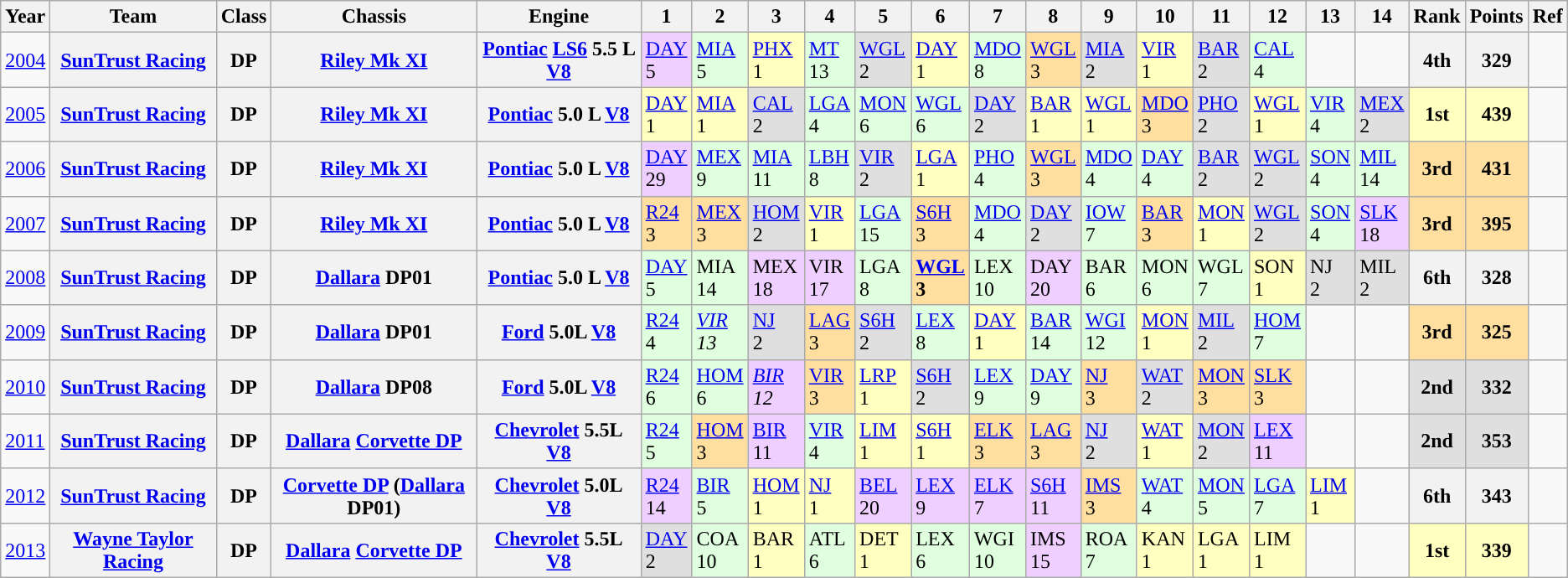<table class="wikitable">
<tr>
<th>Year</th>
<th>Team</th>
<th>Class</th>
<th>Chassis</th>
<th>Engine</th>
<th>1</th>
<th>2</th>
<th>3</th>
<th>4</th>
<th>5</th>
<th>6</th>
<th>7</th>
<th>8</th>
<th>9</th>
<th>10</th>
<th>11</th>
<th>12</th>
<th>13</th>
<th>14</th>
<th>Rank</th>
<th>Points</th>
<th>Ref</th>
</tr>
<tr>
<td><a href='#'>2004</a></td>
<th><a href='#'>SunTrust Racing</a></th>
<th>DP</th>
<th><a href='#'>Riley Mk XI</a></th>
<th><a href='#'>Pontiac</a> <a href='#'>LS6</a> 5.5 L <a href='#'>V8</a></th>
<td style="background:#EFCFFF;"><a href='#'>DAY</a><br>5</td>
<td style="background:#DFFFDF;"><a href='#'>MIA</a><br>5</td>
<td style="background:#FFFFBF;”"><a href='#'>PHX</a><br>1</td>
<td style="background:#DFFFDF;"><a href='#'>MT</a><br>13</td>
<td style="background:#DFDFDF;”"><a href='#'>WGL</a><br>2</td>
<td style="background:#FFFFBF;”"><a href='#'>DAY</a><br>1</td>
<td style="background:#DFFFDF;"><a href='#'>MDO</a><br>8</td>
<td style="background:#FFDF9F;”"><a href='#'>WGL</a><br>3</td>
<td style="background:#DFDFDF;”"><a href='#'>MIA</a><br>2</td>
<td style="background:#FFFFBF;”"><a href='#'>VIR</a><br>1</td>
<td style="background:#DFDFDF;”"><a href='#'>BAR</a><br>2</td>
<td style="background:#DFFFDF;"><a href='#'>CAL</a><br>4</td>
<td></td>
<td></td>
<th>4th</th>
<th>329</th>
<td></td>
</tr>
<tr>
<td><a href='#'>2005</a></td>
<th><a href='#'>SunTrust Racing</a></th>
<th>DP</th>
<th><a href='#'>Riley Mk XI</a></th>
<th><a href='#'>Pontiac</a> 5.0 L <a href='#'>V8</a></th>
<td style="background:#FFFFBF;”"><a href='#'>DAY</a><br>1</td>
<td style="background:#FFFFBF;”"><a href='#'>MIA</a><br>1</td>
<td style="background:#DFDFDF;”"><a href='#'>CAL</a><br>2</td>
<td style="background:#DFFFDF;"><a href='#'>LGA</a><br>4</td>
<td style="background:#DFFFDF;"><a href='#'>MON</a><br>6</td>
<td style="background:#DFFFDF;"><a href='#'>WGL</a><br>6</td>
<td style="background:#DFDFDF;”"><a href='#'>DAY</a><br>2</td>
<td style="background:#FFFFBF;”"><a href='#'>BAR</a><br>1</td>
<td style="background:#FFFFBF;”"><a href='#'>WGL</a><br>1</td>
<td style="background:#FFDF9F;”"><a href='#'>MDO</a><br>3</td>
<td style="background:#DFDFDF;”"><a href='#'>PHO</a><br>2</td>
<td style="background:#FFFFBF;”"><a href='#'>WGL</a><br>1</td>
<td style="background:#DFFFDF;"><a href='#'>VIR</a><br>4</td>
<td style="background:#DFDFDF;”"><a href='#'>MEX</a><br>2</td>
<th style="background:#FFFFBF;”">1st</th>
<th style="background:#FFFFBF;”">439</th>
<td></td>
</tr>
<tr>
<td><a href='#'>2006</a></td>
<th><a href='#'>SunTrust Racing</a></th>
<th>DP</th>
<th><a href='#'>Riley Mk XI</a></th>
<th><a href='#'>Pontiac</a> 5.0 L <a href='#'>V8</a></th>
<td style="background:#EFCFFF;"><a href='#'>DAY</a><br>29</td>
<td style="background:#DFFFDF;"><a href='#'>MEX</a><br>9</td>
<td style="background:#DFFFDF;"><a href='#'>MIA</a><br>11</td>
<td style="background:#DFFFDF;"><a href='#'>LBH</a><br>8</td>
<td style="background:#DFDFDF;”"><a href='#'>VIR</a><br>2</td>
<td style="background:#FFFFBF;”"><a href='#'>LGA</a><br>1</td>
<td style="background:#DFFFDF;"><a href='#'>PHO</a><br>4</td>
<td style="background:#FFDF9F;”"><a href='#'>WGL</a><br>3</td>
<td style="background:#DFFFDF;"><a href='#'>MDO</a><br>4</td>
<td style="background:#DFFFDF;"><a href='#'>DAY</a><br>4</td>
<td style="background:#DFDFDF;”"><a href='#'>BAR</a><br>2</td>
<td style="background:#DFDFDF;”"><a href='#'>WGL</a><br>2</td>
<td style="background:#DFFFDF;"><a href='#'>SON</a><br>4</td>
<td style="background:#DFFFDF;"><a href='#'>MIL</a><br>14</td>
<th style="background:#FFDF9F;”">3rd</th>
<th style="background:#FFDF9F;”">431</th>
<td></td>
</tr>
<tr>
<td><a href='#'>2007</a></td>
<th><a href='#'>SunTrust Racing</a></th>
<th>DP</th>
<th><a href='#'>Riley Mk XI</a></th>
<th><a href='#'>Pontiac</a> 5.0 L <a href='#'>V8</a></th>
<td style="background:#FFDF9F;”"><a href='#'>R24</a><br>3</td>
<td style="background:#FFDF9F;”"><a href='#'>MEX</a><br>3</td>
<td style="background:#DFDFDF;”"><a href='#'>HOM</a><br>2</td>
<td style="background:#FFFFBF;”"><a href='#'>VIR</a><br>1</td>
<td style="background:#DFFFDF;"><a href='#'>LGA</a><br>15</td>
<td style="background:#FFDF9F;”"><a href='#'>S6H</a><br>3</td>
<td style="background:#DFFFDF;"><a href='#'>MDO</a><br>4</td>
<td style="background:#DFDFDF;”"><a href='#'>DAY</a><br>2</td>
<td style="background:#DFFFDF;"><a href='#'>IOW</a><br>7</td>
<td style="background:#FFDF9F;”"><a href='#'>BAR</a><br>3</td>
<td style="background:#FFFFBF;”"><a href='#'>MON</a><br>1</td>
<td style="background:#DFDFDF;”"><a href='#'>WGL</a><br>2</td>
<td style="background:#DFFFDF;"><a href='#'>SON</a><br>4</td>
<td style="background:#EFCFFF;"><a href='#'>SLK</a><br>18</td>
<th style="background:#FFDF9F;”">3rd</th>
<th style="background:#FFDF9F;”">395</th>
<td></td>
</tr>
<tr>
<td><a href='#'>2008</a></td>
<th><a href='#'>SunTrust Racing</a></th>
<th>DP</th>
<th><a href='#'>Dallara</a> DP01</th>
<th><a href='#'>Pontiac</a> 5.0 L <a href='#'>V8</a></th>
<td style="background:#DFFFDF;"><a href='#'>DAY</a><br>5</td>
<td style="background:#DFFFDF;">MIA<br>14</td>
<td style="background:#EFCFFF;">MEX<br>18</td>
<td style="background:#EFCFFF;">VIR<br>17</td>
<td style="background:#DFFFDF;">LGA<br>8</td>
<td style="background:#FFDF9F;”"><strong><a href='#'>WGL</a><br>3</strong></td>
<td style="background:#DFFFDF;">LEX<br>10</td>
<td style="background:#EFCFFF;">DAY<br>20</td>
<td style="background:#DFFFDF;">BAR<br>6</td>
<td style="background:#DFFFDF;">MON<br>6</td>
<td style="background:#DFFFDF;">WGL<br>7</td>
<td style="background:#FFFFBF;”">SON<br>1</td>
<td style="background:#DFDFDF;”">NJ<br>2</td>
<td style="background:#DFDFDF;”">MIL<br>2</td>
<th>6th</th>
<th>328</th>
<td></td>
</tr>
<tr>
<td><a href='#'>2009</a></td>
<th><a href='#'>SunTrust Racing</a></th>
<th>DP</th>
<th><a href='#'>Dallara</a> DP01</th>
<th><a href='#'>Ford</a> 5.0L <a href='#'>V8</a></th>
<td style="background:#DFFFDF;"><a href='#'>R24</a><br>4</td>
<td style="background:#DFFFDF;"><em><a href='#'>VIR</a><br>13</em></td>
<td style="background:#DFDFDF;”"><a href='#'>NJ</a><br>2</td>
<td style="background:#FFDF9F;”"><a href='#'>LAG</a><br>3</td>
<td style="background:#DFDFDF;”"><a href='#'>S6H</a><br>2</td>
<td style="background:#DFFFDF;"><a href='#'>LEX</a><br>8</td>
<td style="background:#FFFFBF;”"><a href='#'>DAY</a><br>1</td>
<td style="background:#DFFFDF;"><a href='#'>BAR</a><br>14</td>
<td style="background:#DFFFDF;"><a href='#'>WGI</a><br>12</td>
<td style="background:#FFFFBF;”"><a href='#'>MON</a><br>1</td>
<td style="background:#DFDFDF;”"><a href='#'>MIL</a><br>2</td>
<td style="background:#DFFFDF;"><a href='#'>HOM</a><br>7</td>
<td></td>
<td></td>
<th style="background:#FFDF9F;”">3rd</th>
<th style="background:#FFDF9F;”">325</th>
<td></td>
</tr>
<tr>
<td><a href='#'>2010</a></td>
<th><a href='#'>SunTrust Racing</a></th>
<th>DP</th>
<th><a href='#'>Dallara</a> DP08</th>
<th><a href='#'>Ford</a> 5.0L <a href='#'>V8</a></th>
<td style="background:#DFFFDF;"><a href='#'>R24</a><br>6</td>
<td style="background:#DFFFDF;"><a href='#'>HOM</a><br>6</td>
<td style="background:#EFCFFF;"><em><a href='#'>BIR</a><br>12</em></td>
<td style="background:#FFDF9F;”"><a href='#'>VIR</a><br>3</td>
<td style="background:#FFFFBF;”"><a href='#'>LRP</a><br>1</td>
<td style="background:#DFDFDF;”"><a href='#'>S6H</a><br>2</td>
<td style="background:#DFFFDF;"><a href='#'>LEX</a><br>9</td>
<td style="background:#DFFFDF;"><a href='#'>DAY</a><br>9</td>
<td style="background:#FFDF9F;”"><a href='#'>NJ</a><br>3</td>
<td style="background:#DFDFDF;”"><a href='#'>WAT</a><br>2</td>
<td style="background:#FFDF9F;”"><a href='#'>MON</a><br>3</td>
<td style="background:#FFDF9F;”"><a href='#'>SLK</a><br>3</td>
<td></td>
<td></td>
<th style="background:#DFDFDF;”">2nd</th>
<th style="background:#DFDFDF;”">332</th>
<td></td>
</tr>
<tr>
<td><a href='#'>2011</a></td>
<th><a href='#'>SunTrust Racing</a></th>
<th>DP</th>
<th><a href='#'>Dallara</a> <a href='#'>Corvette DP</a></th>
<th><a href='#'>Chevrolet</a> 5.5L <a href='#'>V8</a></th>
<td style="background:#DFFFDF;"><a href='#'>R24</a><br>5</td>
<td style="background:#FFDF9F;”"><a href='#'>HOM</a><br>3</td>
<td style="background:#EFCFFF;"><a href='#'>BIR</a><br>11</td>
<td style="background:#DFFFDF;"><a href='#'>VIR</a><br>4</td>
<td style="background:#FFFFBF;”"><a href='#'>LIM</a><br>1</td>
<td style="background:#FFFFBF;”"><a href='#'>S6H</a><br>1</td>
<td style="background:#FFDF9F;”"><a href='#'>ELK</a><br>3</td>
<td style="background:#FFDF9F;”"><a href='#'>LAG</a><br>3</td>
<td style="background:#DFDFDF;”"><a href='#'>NJ</a><br>2</td>
<td style="background:#FFFFBF;”"><a href='#'>WAT</a><br>1</td>
<td style="background:#DFDFDF;”"><a href='#'>MON</a><br>2</td>
<td style="background:#EFCFFF;"><a href='#'>LEX</a><br>11</td>
<td></td>
<td></td>
<th style="background:#DFDFDF;”">2nd</th>
<th style="background:#DFDFDF;”">353</th>
<td></td>
</tr>
<tr>
<td><a href='#'>2012</a></td>
<th><a href='#'>SunTrust Racing</a></th>
<th>DP</th>
<th><a href='#'>Corvette DP</a> (<a href='#'>Dallara</a> DP01)</th>
<th><a href='#'>Chevrolet</a> 5.0L <a href='#'>V8</a></th>
<td style="background:#EFCFFF;"><a href='#'>R24</a><br>14</td>
<td style="background:#DFFFDF;"><a href='#'>BIR</a><br>5</td>
<td style="background:#FFFFBF;”"><a href='#'>HOM</a><br>1</td>
<td style="background:#FFFFBF;”"><a href='#'>NJ</a><br>1</td>
<td style="background:#EFCFFF;"><a href='#'>BEL</a><br>20</td>
<td style="background:#EFCFFF;"><a href='#'>LEX</a><br>9</td>
<td style="background:#EFCFFF;"><a href='#'>ELK</a><br>7</td>
<td style="background:#EFCFFF;"><a href='#'>S6H</a><br>11</td>
<td style="background:#FFDF9F;”"><a href='#'>IMS</a><br>3</td>
<td style="background:#DFFFDF;"><a href='#'>WAT</a><br>4</td>
<td style="background:#DFFFDF;"><a href='#'>MON</a><br>5</td>
<td style="background:#DFFFDF;"><a href='#'>LGA</a><br>7</td>
<td style="background:#FFFFBF;”"><a href='#'>LIM</a><br>1</td>
<td></td>
<th>6th</th>
<th>343</th>
<td></td>
</tr>
<tr>
<td><a href='#'>2013</a></td>
<th><a href='#'>Wayne Taylor Racing</a></th>
<th>DP</th>
<th><a href='#'>Dallara</a> <a href='#'>Corvette DP</a></th>
<th><a href='#'>Chevrolet</a> 5.5L <a href='#'>V8</a></th>
<td style="background:#dfdfdf;"><a href='#'>DAY</a><br>2</td>
<td style="background:#dfffdf;">COA<br>10</td>
<td style="background:#ffffbf;">BAR<br>1</td>
<td style="background:#dfffdf;">ATL<br>6</td>
<td style="background:#ffffbf;">DET<br>1</td>
<td style="background:#dfffdf;">LEX<br>6</td>
<td style="background:#dfffdf;">WGI<br>10</td>
<td style="background:#efcfff;">IMS<br>15</td>
<td style="background:#dfffdf;">ROA<br>7</td>
<td style="background:#ffffbf;">KAN<br>1</td>
<td style="background:#ffffbf;">LGA<br>1</td>
<td style="background:#ffffbf;">LIM<br>1</td>
<td></td>
<td></td>
<th style="background:#ffffbf;">1st</th>
<th style="background:#ffffbf;">339</th>
<td></td>
</tr>
</table>
